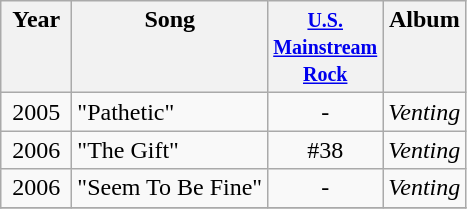<table class="wikitable">
<tr>
<th align="center" valign="top" width="40">Year</th>
<th align="left" valign="top">Song</th>
<th align="center" valign="top" width="40"><small><a href='#'>U.S. Mainstream Rock</a></small></th>
<th align="left" valign="top">Album</th>
</tr>
<tr>
<td align="center" valign="top">2005</td>
<td align="left" valign="top">"Pathetic"</td>
<td align="center" valign="top">-</td>
<td align="left" valign="top"><em>Venting</em></td>
</tr>
<tr>
<td align="center" valign="top">2006</td>
<td align="left" valign="top">"The Gift"</td>
<td align="center" valign="top">#38</td>
<td align="left" valign="top"><em>Venting</em></td>
</tr>
<tr>
<td align="center" valign="top">2006</td>
<td align="left" valign="top">"Seem To Be Fine"</td>
<td align="center" valign="top">-</td>
<td align="left" valign="top"><em>Venting</em></td>
</tr>
<tr>
</tr>
</table>
